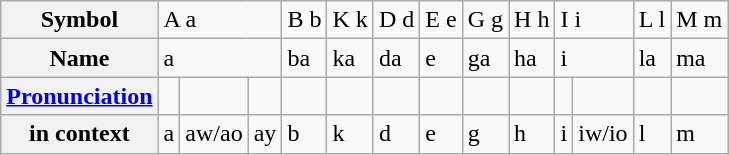<table class="wikitable">
<tr>
<th>Symbol</th>
<td colspan=3>A a</td>
<td>B b</td>
<td>K k</td>
<td>D d</td>
<td>E e</td>
<td>G g</td>
<td>H h</td>
<td colspan=2>I i</td>
<td>L l</td>
<td>M m</td>
</tr>
<tr>
<th>Name</th>
<td colspan=3>a</td>
<td>ba</td>
<td>ka</td>
<td>da</td>
<td>e</td>
<td>ga</td>
<td>ha</td>
<td colspan=2>i</td>
<td>la</td>
<td>ma</td>
</tr>
<tr>
<th><a href='#'>Pronunciation</a></th>
<td></td>
<td></td>
<td></td>
<td></td>
<td></td>
<td></td>
<td></td>
<td></td>
<td></td>
<td></td>
<td></td>
<td></td>
<td></td>
</tr>
<tr>
<th>in context</th>
<td>a</td>
<td>aw/ao</td>
<td>ay</td>
<td>b</td>
<td>k</td>
<td>d</td>
<td>e</td>
<td>g</td>
<td>h</td>
<td>i</td>
<td>iw/io</td>
<td>l</td>
<td>m</td>
</tr>
</table>
